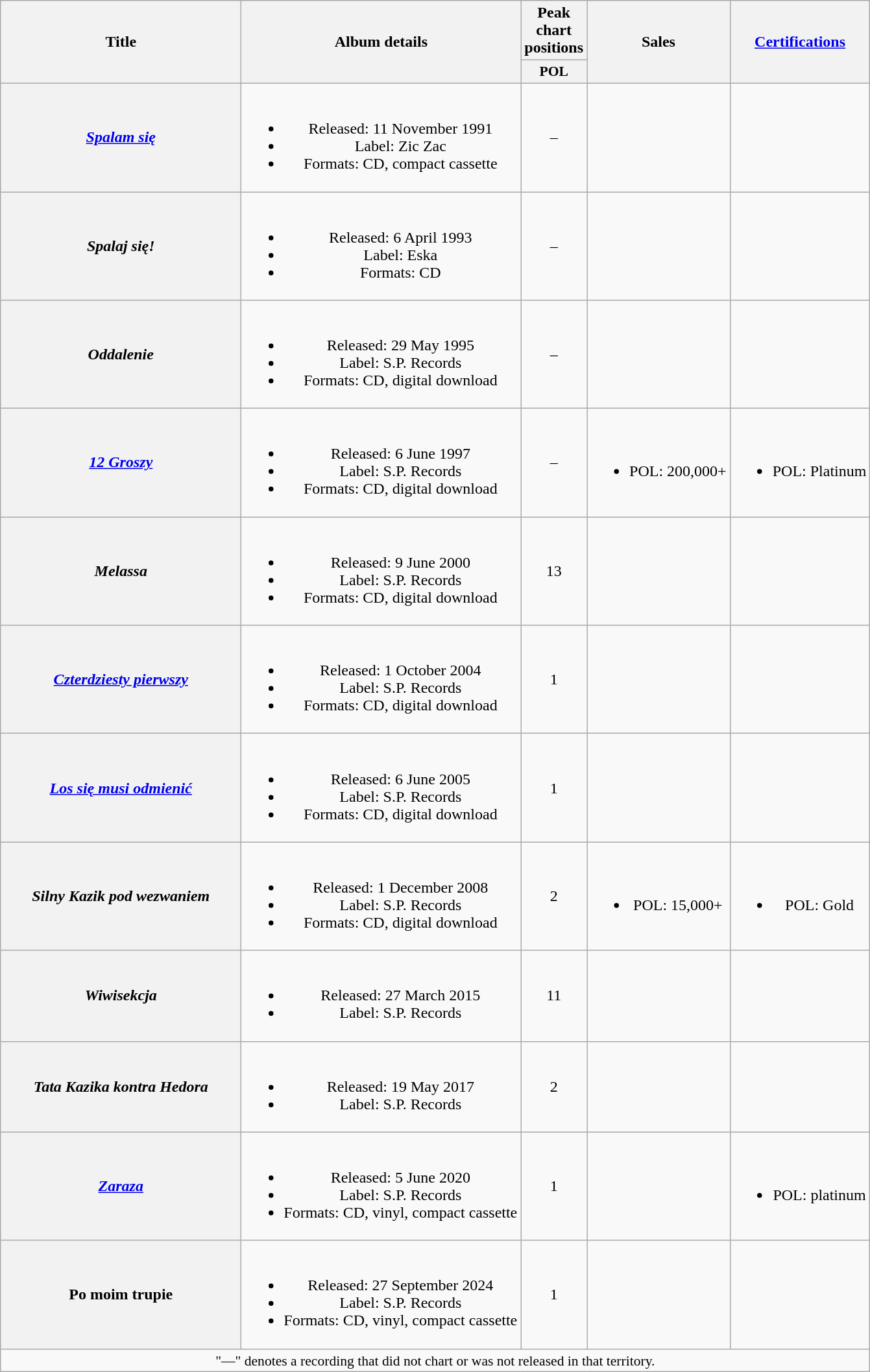<table class="wikitable plainrowheaders" style="text-align:center;">
<tr>
<th scope="col" rowspan="2" style="width:15em;">Title</th>
<th scope="col" rowspan="2">Album details</th>
<th scope="col" colspan="1">Peak chart positions</th>
<th scope="col" rowspan="2">Sales</th>
<th scope="col" rowspan="2"><a href='#'>Certifications</a></th>
</tr>
<tr>
<th scope="col" style="width:3em;font-size:90%;">POL<br></th>
</tr>
<tr>
<th scope="row"><em><a href='#'>Spalam się</a></em></th>
<td><br><ul><li>Released: 11 November 1991</li><li>Label: Zic Zac</li><li>Formats: CD, compact cassette</li></ul></td>
<td>–</td>
<td></td>
<td></td>
</tr>
<tr>
<th scope="row"><em>Spalaj się!</em></th>
<td><br><ul><li>Released: 6 April 1993</li><li>Label: Eska</li><li>Formats: CD</li></ul></td>
<td>–</td>
<td></td>
<td></td>
</tr>
<tr>
<th scope="row"><em>Oddalenie</em></th>
<td><br><ul><li>Released: 29 May 1995</li><li>Label: S.P. Records</li><li>Formats: CD, digital download</li></ul></td>
<td>–</td>
<td></td>
<td></td>
</tr>
<tr>
<th scope="row"><em><a href='#'>12 Groszy</a></em></th>
<td><br><ul><li>Released: 6 June 1997</li><li>Label: S.P. Records</li><li>Formats: CD, digital download</li></ul></td>
<td>–</td>
<td><br><ul><li>POL: 200,000+</li></ul></td>
<td><br><ul><li>POL: Platinum</li></ul></td>
</tr>
<tr>
<th scope="row"><em>Melassa</em></th>
<td><br><ul><li>Released: 9 June 2000</li><li>Label: S.P. Records</li><li>Formats: CD, digital download</li></ul></td>
<td>13</td>
<td></td>
<td></td>
</tr>
<tr>
<th scope="row"><em><a href='#'>Czterdziesty pierwszy</a></em></th>
<td><br><ul><li>Released: 1 October 2004</li><li>Label: S.P. Records</li><li>Formats: CD, digital download</li></ul></td>
<td>1</td>
<td></td>
<td></td>
</tr>
<tr>
<th scope="row"><em><a href='#'>Los się musi odmienić</a></em></th>
<td><br><ul><li>Released: 6 June 2005</li><li>Label: S.P. Records</li><li>Formats: CD, digital download</li></ul></td>
<td>1</td>
<td></td>
<td></td>
</tr>
<tr>
<th scope="row"><em>Silny Kazik pod wezwaniem </em></th>
<td><br><ul><li>Released: 1 December 2008</li><li>Label: S.P. Records</li><li>Formats: CD, digital download</li></ul></td>
<td>2</td>
<td><br><ul><li>POL: 15,000+</li></ul></td>
<td><br><ul><li>POL: Gold</li></ul></td>
</tr>
<tr>
<th scope="row"><em>Wiwisekcja</em></th>
<td><br><ul><li>Released: 27 March 2015</li><li>Label: S.P. Records</li></ul></td>
<td>11</td>
<td></td>
<td></td>
</tr>
<tr>
<th scope="row"><em>Tata Kazika kontra Hedora</em></th>
<td><br><ul><li>Released: 19 May 2017</li><li>Label: S.P. Records</li></ul></td>
<td>2</td>
<td></td>
<td></td>
</tr>
<tr>
<th scope="row"><em><a href='#'>Zaraza</a></em></th>
<td><br><ul><li>Released: 5 June 2020</li><li>Label: S.P. Records</li><li>Formats: CD, vinyl, compact cassette</li></ul></td>
<td>1</td>
<td></td>
<td><br><ul><li>POL: platinum</li></ul></td>
</tr>
<tr>
<th>Po moim trupie</th>
<td><br><ul><li>Released: 27 September 2024</li><li>Label: S.P. Records</li><li>Formats: CD, vinyl, compact cassette</li></ul></td>
<td>1</td>
<td></td>
<td></td>
</tr>
<tr>
<td colspan="20" style="font-size:90%">"—" denotes a recording that did not chart or was not released in that territory.</td>
</tr>
</table>
